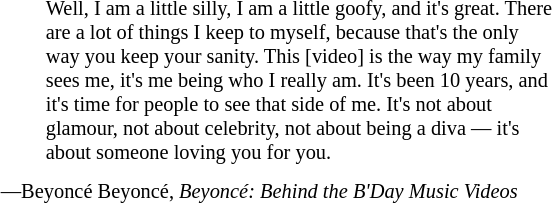<table cellpadding="5"  style="width:30%; float:right; font-size:85%; border-collapse:collapse; border-style:none;">
<tr>
<td style="width:20px; vertical-align:top;"></td>
<td style="text-align:left;">Well, I am a little silly, I am a little goofy, and it's great. There are a lot of things I keep to myself, because that's the only way you keep your sanity. This [video] is the way my family sees me, it's me being who I really am. It's been 10 years, and it's time for people to see that side of me. It's not about glamour, not about celebrity, not about being a diva — it's about someone loving you for you.</td>
</tr>
<tr>
<td colspan="3"><div>—Beyoncé Beyoncé, <em>Beyoncé: Behind the B'Day Music Videos</em></div></td>
</tr>
</table>
